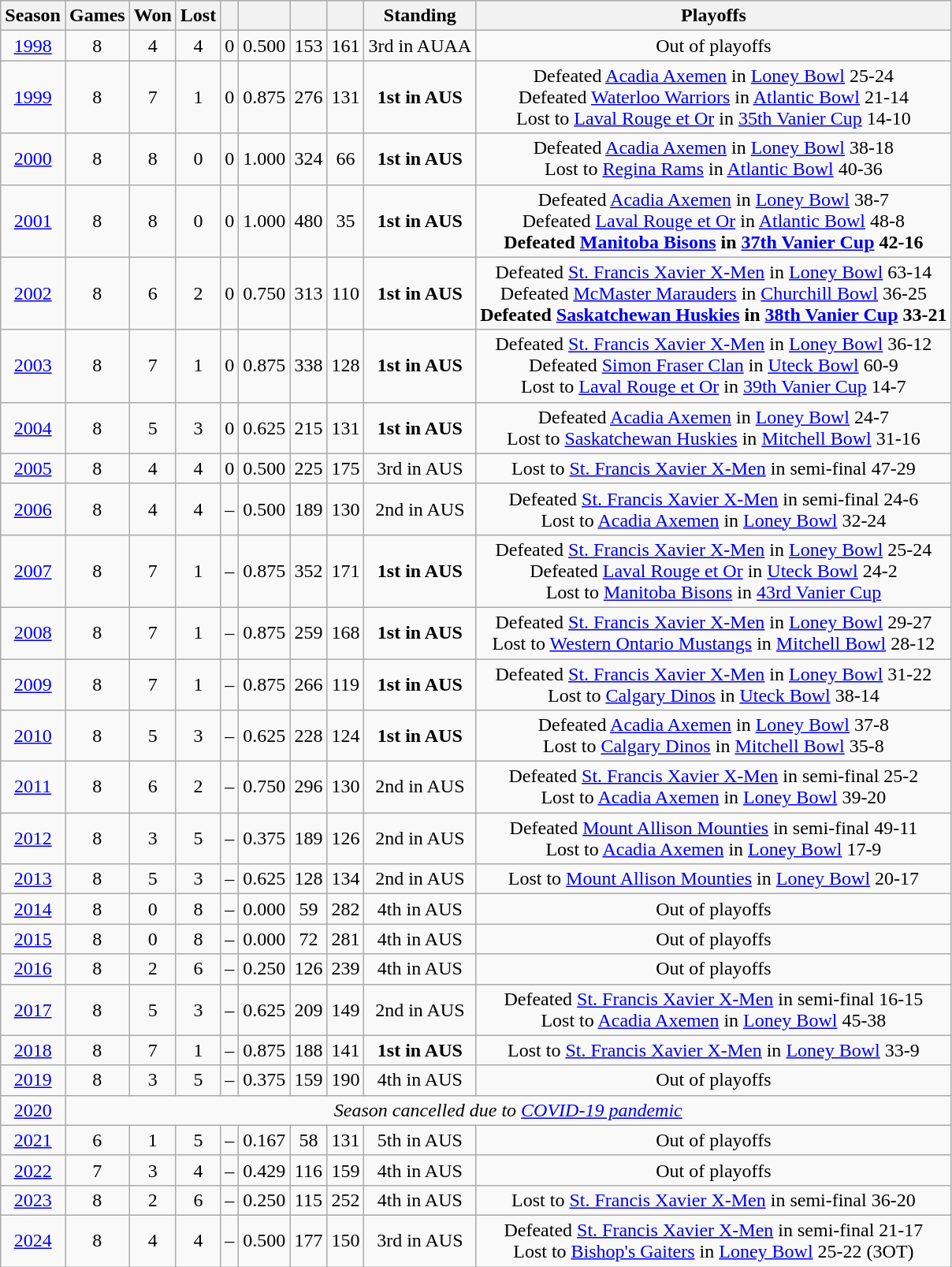<table class="wikitable" style="text-align:center">
<tr>
<th>Season</th>
<th>Games</th>
<th>Won</th>
<th>Lost</th>
<th></th>
<th></th>
<th></th>
<th></th>
<th>Standing</th>
<th>Playoffs</th>
</tr>
<tr>
<td><a href='#'>1998</a></td>
<td>8</td>
<td>4</td>
<td>4</td>
<td>0</td>
<td>0.500</td>
<td>153</td>
<td>161</td>
<td>3rd in AUAA</td>
<td>Out of playoffs</td>
</tr>
<tr>
<td><a href='#'>1999</a></td>
<td>8</td>
<td>7</td>
<td>1</td>
<td>0</td>
<td>0.875</td>
<td>276</td>
<td>131</td>
<td><strong>1st in AUS</strong></td>
<td>Defeated <a href='#'>Acadia Axemen</a> in <a href='#'>Loney Bowl</a> 25-24<br>Defeated <a href='#'>Waterloo Warriors</a> in <a href='#'>Atlantic Bowl</a> 21-14<br>Lost to <a href='#'>Laval Rouge et Or</a> in <a href='#'>35th Vanier Cup</a> 14-10</td>
</tr>
<tr>
<td><a href='#'>2000</a></td>
<td>8</td>
<td>8</td>
<td>0</td>
<td>0</td>
<td>1.000</td>
<td>324</td>
<td>66</td>
<td><strong>1st in AUS</strong></td>
<td>Defeated <a href='#'>Acadia Axemen</a> in <a href='#'>Loney Bowl</a> 38-18<br>Lost to <a href='#'>Regina Rams</a> in <a href='#'>Atlantic Bowl</a> 40-36</td>
</tr>
<tr>
<td><a href='#'>2001</a></td>
<td>8</td>
<td>8</td>
<td>0</td>
<td>0</td>
<td>1.000</td>
<td>480</td>
<td>35</td>
<td><strong>1st in AUS</strong></td>
<td>Defeated <a href='#'>Acadia Axemen</a> in <a href='#'>Loney Bowl</a> 38-7<br>Defeated <a href='#'>Laval Rouge et Or</a> in <a href='#'>Atlantic Bowl</a> 48-8<br><strong>Defeated <a href='#'>Manitoba Bisons</a> in <a href='#'>37th Vanier Cup</a> 42-16</strong></td>
</tr>
<tr>
<td><a href='#'>2002</a></td>
<td>8</td>
<td>6</td>
<td>2</td>
<td>0</td>
<td>0.750</td>
<td>313</td>
<td>110</td>
<td><strong>1st in AUS</strong></td>
<td>Defeated <a href='#'>St. Francis Xavier X-Men</a> in <a href='#'>Loney Bowl</a> 63-14<br>Defeated <a href='#'>McMaster Marauders</a> in <a href='#'>Churchill Bowl</a> 36-25<br><strong>Defeated <a href='#'>Saskatchewan Huskies</a> in <a href='#'>38th Vanier Cup</a> 33-21</strong></td>
</tr>
<tr>
<td><a href='#'>2003</a></td>
<td>8</td>
<td>7</td>
<td>1</td>
<td>0</td>
<td>0.875</td>
<td>338</td>
<td>128</td>
<td><strong>1st in AUS</strong></td>
<td>Defeated <a href='#'>St. Francis Xavier X-Men</a> in <a href='#'>Loney Bowl</a> 36-12<br>Defeated <a href='#'>Simon Fraser Clan</a> in <a href='#'>Uteck Bowl</a> 60-9<br>Lost to <a href='#'>Laval Rouge et Or</a> in <a href='#'>39th Vanier Cup</a> 14-7</td>
</tr>
<tr>
<td><a href='#'>2004</a></td>
<td>8</td>
<td>5</td>
<td>3</td>
<td>0</td>
<td>0.625</td>
<td>215</td>
<td>131</td>
<td><strong>1st in AUS</strong></td>
<td>Defeated <a href='#'>Acadia Axemen</a> in <a href='#'>Loney Bowl</a> 24-7<br>Lost to <a href='#'>Saskatchewan Huskies</a> in <a href='#'>Mitchell Bowl</a> 31-16</td>
</tr>
<tr>
<td><a href='#'>2005</a></td>
<td>8</td>
<td>4</td>
<td>4</td>
<td>0</td>
<td>0.500</td>
<td>225</td>
<td>175</td>
<td>3rd in AUS</td>
<td>Lost to <a href='#'>St. Francis Xavier X-Men</a> in semi-final 47-29</td>
</tr>
<tr>
<td><a href='#'>2006</a></td>
<td>8</td>
<td>4</td>
<td>4</td>
<td>–</td>
<td>0.500</td>
<td>189</td>
<td>130</td>
<td>2nd in AUS</td>
<td>Defeated <a href='#'>St. Francis Xavier X-Men</a> in semi-final 24-6<br>Lost to <a href='#'>Acadia Axemen</a> in <a href='#'>Loney Bowl</a> 32-24</td>
</tr>
<tr>
<td><a href='#'>2007</a></td>
<td>8</td>
<td>7</td>
<td>1</td>
<td>–</td>
<td>0.875</td>
<td>352</td>
<td>171</td>
<td><strong>1st in AUS</strong></td>
<td>Defeated <a href='#'>St. Francis Xavier X-Men</a> in <a href='#'>Loney Bowl</a> 25-24<br>Defeated <a href='#'>Laval Rouge et Or</a> in <a href='#'>Uteck Bowl</a> 24-2<br>Lost to <a href='#'>Manitoba Bisons</a> in <a href='#'>43rd Vanier Cup</a></td>
</tr>
<tr>
<td><a href='#'>2008</a></td>
<td>8</td>
<td>7</td>
<td>1</td>
<td>–</td>
<td>0.875</td>
<td>259</td>
<td>168</td>
<td><strong>1st in AUS</strong></td>
<td>Defeated <a href='#'>St. Francis Xavier X-Men</a> in <a href='#'>Loney Bowl</a> 29-27<br>Lost to <a href='#'>Western Ontario Mustangs</a> in <a href='#'>Mitchell Bowl</a> 28-12</td>
</tr>
<tr>
<td><a href='#'>2009</a></td>
<td>8</td>
<td>7</td>
<td>1</td>
<td>–</td>
<td>0.875</td>
<td>266</td>
<td>119</td>
<td><strong>1st in AUS</strong></td>
<td>Defeated <a href='#'>St. Francis Xavier X-Men</a> in <a href='#'>Loney Bowl</a> 31-22<br>Lost to <a href='#'>Calgary Dinos</a> in <a href='#'>Uteck Bowl</a> 38-14</td>
</tr>
<tr>
<td><a href='#'>2010</a></td>
<td>8</td>
<td>5</td>
<td>3</td>
<td>–</td>
<td>0.625</td>
<td>228</td>
<td>124</td>
<td><strong>1st in AUS</strong></td>
<td>Defeated <a href='#'>Acadia Axemen</a> in <a href='#'>Loney Bowl</a> 37-8<br>Lost to <a href='#'>Calgary Dinos</a> in <a href='#'>Mitchell Bowl</a> 35-8</td>
</tr>
<tr>
<td><a href='#'>2011</a></td>
<td>8</td>
<td>6</td>
<td>2</td>
<td>–</td>
<td>0.750</td>
<td>296</td>
<td>130</td>
<td>2nd in AUS</td>
<td>Defeated <a href='#'>St. Francis Xavier X-Men</a> in semi-final 25-2<br>Lost to <a href='#'>Acadia Axemen</a> in <a href='#'>Loney Bowl</a> 39-20</td>
</tr>
<tr>
<td><a href='#'>2012</a></td>
<td>8</td>
<td>3</td>
<td>5</td>
<td>–</td>
<td>0.375</td>
<td>189</td>
<td>126</td>
<td>2nd in AUS</td>
<td>Defeated <a href='#'>Mount Allison Mounties</a> in semi-final 49-11<br>Lost to <a href='#'>Acadia Axemen</a> in <a href='#'>Loney Bowl</a> 17-9</td>
</tr>
<tr>
<td><a href='#'>2013</a></td>
<td>8</td>
<td>5</td>
<td>3</td>
<td>–</td>
<td>0.625</td>
<td>128</td>
<td>134</td>
<td>2nd in AUS</td>
<td>Lost to <a href='#'>Mount Allison Mounties</a> in <a href='#'>Loney Bowl</a> 20-17</td>
</tr>
<tr>
<td><a href='#'>2014</a></td>
<td>8</td>
<td>0</td>
<td>8</td>
<td>–</td>
<td>0.000</td>
<td>59</td>
<td>282</td>
<td>4th in AUS</td>
<td>Out of playoffs</td>
</tr>
<tr>
<td><a href='#'>2015</a></td>
<td>8</td>
<td>0</td>
<td>8</td>
<td>–</td>
<td>0.000</td>
<td>72</td>
<td>281</td>
<td>4th in AUS</td>
<td>Out of playoffs</td>
</tr>
<tr>
<td><a href='#'>2016</a></td>
<td>8</td>
<td>2</td>
<td>6</td>
<td>–</td>
<td>0.250</td>
<td>126</td>
<td>239</td>
<td>4th in AUS</td>
<td>Out of playoffs</td>
</tr>
<tr>
<td><a href='#'>2017</a></td>
<td>8</td>
<td>5</td>
<td>3</td>
<td>–</td>
<td>0.625</td>
<td>209</td>
<td>149</td>
<td>2nd in AUS</td>
<td>Defeated <a href='#'>St. Francis Xavier X-Men</a> in semi-final 16-15<br>Lost to <a href='#'>Acadia Axemen</a> in <a href='#'>Loney Bowl</a> 45-38</td>
</tr>
<tr>
<td><a href='#'>2018</a></td>
<td>8</td>
<td>7</td>
<td>1</td>
<td>–</td>
<td>0.875</td>
<td>188</td>
<td>141</td>
<td><strong>1st in AUS</strong></td>
<td>Lost to <a href='#'>St. Francis Xavier X-Men</a> in <a href='#'>Loney Bowl</a> 33-9</td>
</tr>
<tr>
<td><a href='#'>2019</a></td>
<td>8</td>
<td>3</td>
<td>5</td>
<td>–</td>
<td>0.375</td>
<td>159</td>
<td>190</td>
<td>4th in AUS</td>
<td>Out of playoffs</td>
</tr>
<tr>
<td><a href='#'>2020</a></td>
<td align="center" colSpan="9"><em>Season cancelled due to <a href='#'>COVID-19 pandemic</a></em></td>
</tr>
<tr>
<td><a href='#'>2021</a></td>
<td>6</td>
<td>1</td>
<td>5</td>
<td>–</td>
<td>0.167</td>
<td>58</td>
<td>131</td>
<td>5th in AUS</td>
<td>Out of playoffs</td>
</tr>
<tr>
<td><a href='#'>2022</a></td>
<td>7</td>
<td>3</td>
<td>4</td>
<td>–</td>
<td>0.429</td>
<td>116</td>
<td>159</td>
<td>4th in AUS</td>
<td>Out of playoffs</td>
</tr>
<tr>
<td><a href='#'>2023</a></td>
<td>8</td>
<td>2</td>
<td>6</td>
<td>–</td>
<td>0.250</td>
<td>115</td>
<td>252</td>
<td>4th in AUS</td>
<td>Lost to <a href='#'>St. Francis Xavier X-Men</a> in semi-final 36-20</td>
</tr>
<tr>
<td><a href='#'>2024</a></td>
<td>8</td>
<td>4</td>
<td>4</td>
<td>–</td>
<td>0.500</td>
<td>177</td>
<td>150</td>
<td>3rd in AUS</td>
<td>Defeated <a href='#'>St. Francis Xavier X-Men</a> in semi-final 21-17<br>Lost to <a href='#'>Bishop's Gaiters</a> in <a href='#'>Loney Bowl</a> 25-22 (3OT)</td>
</tr>
</table>
